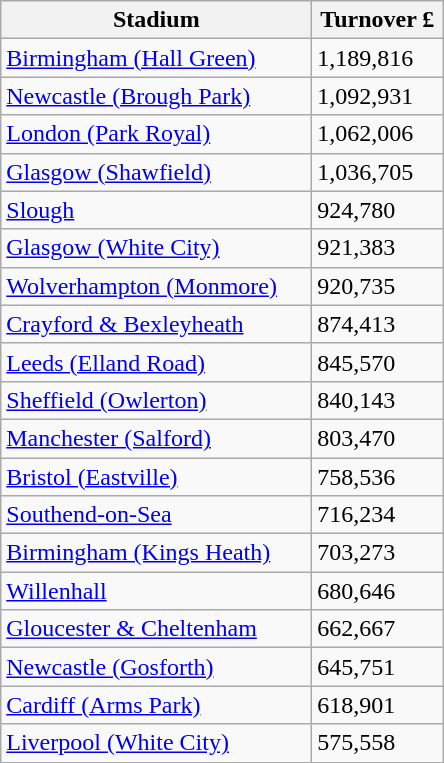<table class="wikitable">
<tr>
<th width=200>Stadium</th>
<th width=80>Turnover £</th>
</tr>
<tr>
<td><a href='#'>Birmingham (Hall Green)</a></td>
<td>1,189,816</td>
</tr>
<tr>
<td><a href='#'>Newcastle (Brough Park)</a></td>
<td>1,092,931</td>
</tr>
<tr>
<td><a href='#'>London (Park Royal)</a></td>
<td>1,062,006</td>
</tr>
<tr>
<td><a href='#'>Glasgow (Shawfield)</a></td>
<td>1,036,705</td>
</tr>
<tr>
<td><a href='#'>Slough</a></td>
<td>924,780</td>
</tr>
<tr>
<td><a href='#'>Glasgow (White City)</a></td>
<td>921,383</td>
</tr>
<tr>
<td><a href='#'>Wolverhampton (Monmore)</a></td>
<td>920,735</td>
</tr>
<tr>
<td><a href='#'>Crayford & Bexleyheath</a></td>
<td>874,413</td>
</tr>
<tr>
<td><a href='#'>Leeds (Elland Road)</a></td>
<td>845,570</td>
</tr>
<tr>
<td><a href='#'>Sheffield (Owlerton)</a></td>
<td>840,143</td>
</tr>
<tr>
<td><a href='#'>Manchester (Salford)</a></td>
<td>803,470</td>
</tr>
<tr>
<td><a href='#'>Bristol (Eastville)</a></td>
<td>758,536</td>
</tr>
<tr>
<td><a href='#'>Southend-on-Sea</a></td>
<td>716,234</td>
</tr>
<tr>
<td><a href='#'>Birmingham (Kings Heath)</a></td>
<td>703,273</td>
</tr>
<tr>
<td><a href='#'>Willenhall</a></td>
<td>680,646</td>
</tr>
<tr>
<td><a href='#'>Gloucester & Cheltenham</a></td>
<td>662,667</td>
</tr>
<tr>
<td><a href='#'>Newcastle (Gosforth)</a></td>
<td>645,751</td>
</tr>
<tr>
<td><a href='#'>Cardiff (Arms Park)</a></td>
<td>618,901</td>
</tr>
<tr>
<td><a href='#'>Liverpool (White City)</a></td>
<td>575,558</td>
</tr>
</table>
